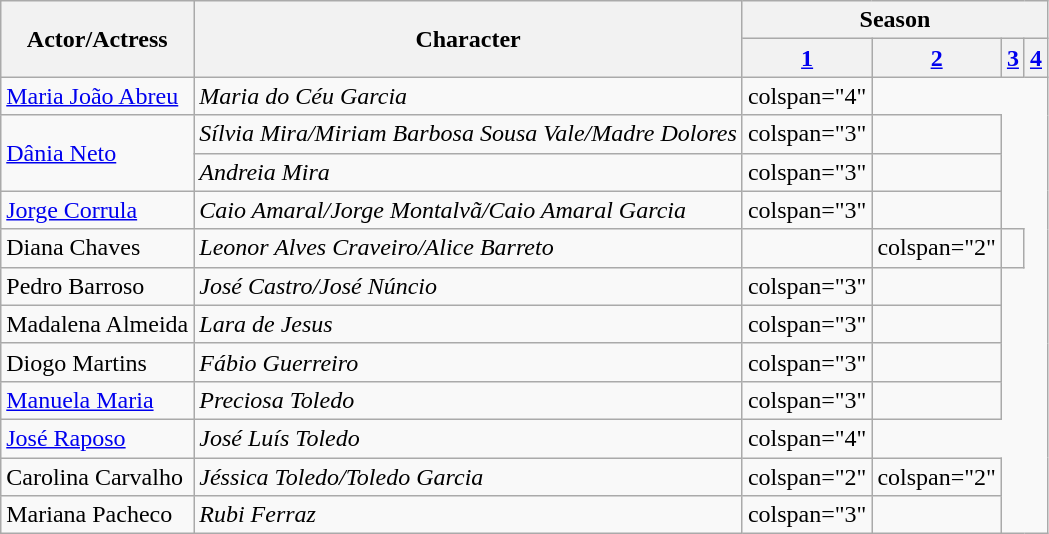<table class="wikitable sortable">
<tr>
<th rowspan="2">Actor/Actress</th>
<th rowspan="2">Character</th>
<th colspan="4">Season</th>
</tr>
<tr>
<th><a href='#'>1</a></th>
<th><a href='#'>2</a></th>
<th><a href='#'>3</a></th>
<th><a href='#'>4</a></th>
</tr>
<tr>
<td><a href='#'>Maria João Abreu</a></td>
<td><em>Maria do Céu Garcia</em></td>
<td>colspan="4" </td>
</tr>
<tr>
<td rowspan="2"><a href='#'>Dânia Neto</a></td>
<td><em>Sílvia Mira/Miriam Barbosa Sousa Vale/Madre Dolores</em></td>
<td>colspan="3" </td>
<td></td>
</tr>
<tr>
<td><em>Andreia Mira</em></td>
<td>colspan="3" </td>
<td></td>
</tr>
<tr>
<td><a href='#'>Jorge Corrula</a></td>
<td><em>Caio Amaral/Jorge Montalvã/Caio Amaral Garcia</em></td>
<td>colspan="3" </td>
<td></td>
</tr>
<tr>
<td>Diana Chaves</td>
<td><em>Leonor Alves Craveiro/Alice Barreto</em></td>
<td></td>
<td>colspan="2" </td>
<td></td>
</tr>
<tr>
<td>Pedro Barroso</td>
<td><em>José Castro/José Núncio</em></td>
<td>colspan="3" </td>
<td></td>
</tr>
<tr>
<td>Madalena Almeida</td>
<td><em>Lara de Jesus</em></td>
<td>colspan="3" </td>
<td></td>
</tr>
<tr>
<td>Diogo Martins</td>
<td><em>Fábio Guerreiro</em></td>
<td>colspan="3" </td>
<td></td>
</tr>
<tr>
<td><a href='#'>Manuela Maria</a></td>
<td><em>Preciosa Toledo</em></td>
<td>colspan="3" </td>
<td></td>
</tr>
<tr>
<td><a href='#'>José Raposo</a></td>
<td><em>José Luís Toledo</em></td>
<td>colspan="4" </td>
</tr>
<tr>
<td>Carolina Carvalho</td>
<td><em>Jéssica Toledo/Toledo Garcia</em></td>
<td>colspan="2" </td>
<td>colspan="2" </td>
</tr>
<tr>
<td>Mariana Pacheco</td>
<td><em>Rubi Ferraz</em></td>
<td>colspan="3" </td>
<td></td>
</tr>
</table>
